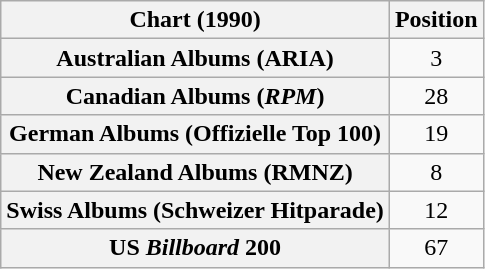<table class="wikitable sortable plainrowheaders" style="text-align:center">
<tr>
<th scope="col">Chart (1990)</th>
<th scope="col">Position</th>
</tr>
<tr>
<th scope="row">Australian Albums (ARIA)</th>
<td>3</td>
</tr>
<tr>
<th scope="row">Canadian Albums (<em>RPM</em>)</th>
<td>28</td>
</tr>
<tr>
<th scope="row">German Albums (Offizielle Top 100)</th>
<td>19</td>
</tr>
<tr>
<th scope="row">New Zealand Albums (RMNZ)</th>
<td>8</td>
</tr>
<tr>
<th scope="row">Swiss Albums (Schweizer Hitparade)</th>
<td>12</td>
</tr>
<tr>
<th scope="row">US <em>Billboard</em> 200</th>
<td>67</td>
</tr>
</table>
